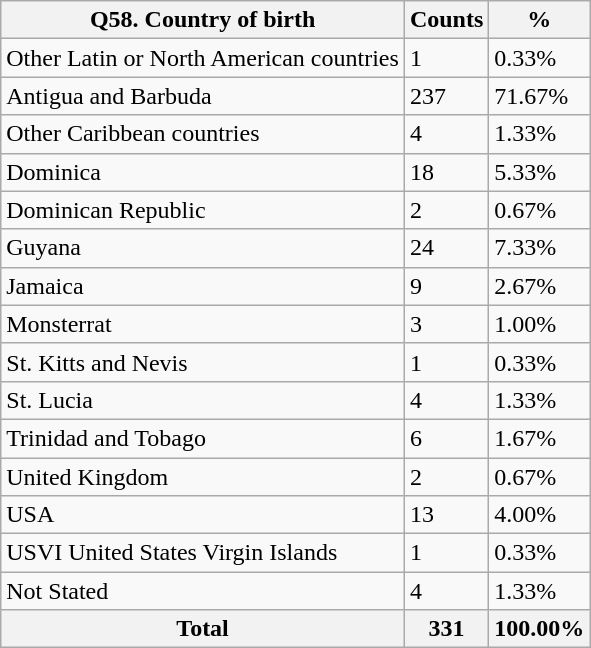<table class="wikitable sortable">
<tr>
<th>Q58. Country of birth</th>
<th>Counts</th>
<th>%</th>
</tr>
<tr>
<td>Other Latin or North American countries</td>
<td>1</td>
<td>0.33%</td>
</tr>
<tr>
<td>Antigua and Barbuda</td>
<td>237</td>
<td>71.67%</td>
</tr>
<tr>
<td>Other Caribbean countries</td>
<td>4</td>
<td>1.33%</td>
</tr>
<tr>
<td>Dominica</td>
<td>18</td>
<td>5.33%</td>
</tr>
<tr>
<td>Dominican Republic</td>
<td>2</td>
<td>0.67%</td>
</tr>
<tr>
<td>Guyana</td>
<td>24</td>
<td>7.33%</td>
</tr>
<tr>
<td>Jamaica</td>
<td>9</td>
<td>2.67%</td>
</tr>
<tr>
<td>Monsterrat</td>
<td>3</td>
<td>1.00%</td>
</tr>
<tr>
<td>St. Kitts and Nevis</td>
<td>1</td>
<td>0.33%</td>
</tr>
<tr>
<td>St. Lucia</td>
<td>4</td>
<td>1.33%</td>
</tr>
<tr>
<td>Trinidad and Tobago</td>
<td>6</td>
<td>1.67%</td>
</tr>
<tr>
<td>United Kingdom</td>
<td>2</td>
<td>0.67%</td>
</tr>
<tr>
<td>USA</td>
<td>13</td>
<td>4.00%</td>
</tr>
<tr>
<td>USVI United States Virgin Islands</td>
<td>1</td>
<td>0.33%</td>
</tr>
<tr>
<td>Not Stated</td>
<td>4</td>
<td>1.33%</td>
</tr>
<tr>
<th>Total</th>
<th>331</th>
<th>100.00%</th>
</tr>
</table>
